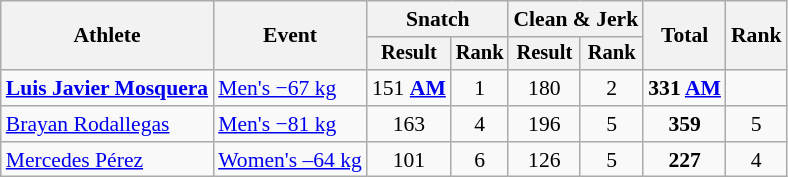<table class="wikitable" style="font-size:90%">
<tr>
<th rowspan="2">Athlete</th>
<th rowspan="2">Event</th>
<th colspan="2">Snatch</th>
<th colspan="2">Clean & Jerk</th>
<th rowspan="2">Total</th>
<th rowspan="2">Rank</th>
</tr>
<tr style="font-size:95%">
<th>Result</th>
<th>Rank</th>
<th>Result</th>
<th>Rank</th>
</tr>
<tr align=center>
<td align=left><strong><a href='#'>Luis Javier Mosquera</a></strong></td>
<td align=left><a href='#'>Men's −67 kg</a></td>
<td>151 <strong><a href='#'>AM</a></strong></td>
<td>1</td>
<td>180</td>
<td>2</td>
<td><strong>331 <a href='#'>AM</a></strong></td>
<td></td>
</tr>
<tr align=center>
<td align=left><a href='#'>Brayan Rodallegas</a></td>
<td align=left><a href='#'>Men's −81 kg</a></td>
<td>163</td>
<td>4</td>
<td>196</td>
<td>5</td>
<td><strong>359</strong></td>
<td>5</td>
</tr>
<tr align=center>
<td align=left><a href='#'>Mercedes Pérez</a></td>
<td align=left><a href='#'>Women's –64 kg</a></td>
<td>101</td>
<td>6</td>
<td>126</td>
<td>5</td>
<td><strong>227</strong></td>
<td>4</td>
</tr>
</table>
